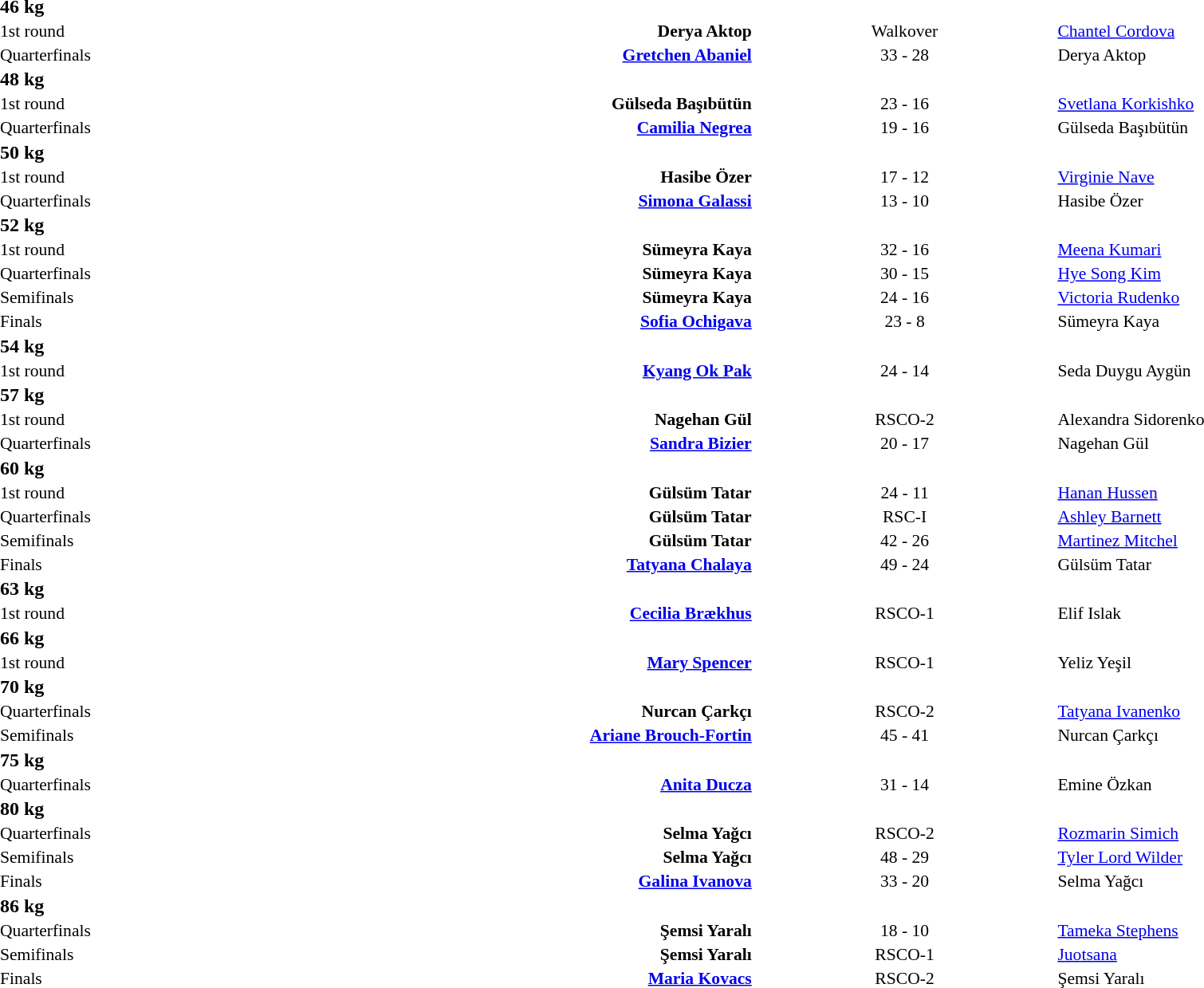<table width=100% cellspacing=1>
<tr>
<th width=20%></th>
<th width=30%></th>
<th width=20%></th>
<th width=30%></th>
</tr>
<tr>
<td><strong>46 kg</strong></td>
</tr>
<tr style=font-size:90%>
<td>1st round</td>
<td align=right><strong>Derya Aktop</strong> </td>
<td align=center>Walkover</td>
<td> <a href='#'>Chantel Cordova</a></td>
</tr>
<tr style=font-size:90%>
<td>Quarterfinals</td>
<td align=right><strong><a href='#'>Gretchen Abaniel</a></strong> </td>
<td align=center>33 - 28</td>
<td> Derya Aktop</td>
</tr>
<tr>
<td><strong>48 kg</strong></td>
</tr>
<tr style=font-size:90%>
<td>1st round</td>
<td align=right><strong>Gülseda Başıbütün</strong> </td>
<td align=center>23 - 16</td>
<td> <a href='#'>Svetlana Korkishko</a></td>
</tr>
<tr style=font-size:90%>
<td>Quarterfinals</td>
<td align=right><strong><a href='#'>Camilia Negrea</a></strong> </td>
<td align=center>19 - 16</td>
<td> Gülseda Başıbütün</td>
</tr>
<tr>
<td><strong>50 kg</strong></td>
</tr>
<tr style=font-size:90%>
<td>1st round</td>
<td align=right><strong>Hasibe Özer</strong> </td>
<td align=center>17 - 12</td>
<td> <a href='#'>Virginie Nave</a></td>
</tr>
<tr style=font-size:90%>
<td>Quarterfinals</td>
<td align=right><strong><a href='#'>Simona Galassi</a></strong> </td>
<td align=center>13 - 10</td>
<td> Hasibe Özer</td>
</tr>
<tr>
<td><strong>52 kg</strong></td>
</tr>
<tr style=font-size:90%>
<td>1st round</td>
<td align=right><strong>Sümeyra Kaya</strong> </td>
<td align=center>32 - 16</td>
<td>  <a href='#'>Meena Kumari</a></td>
</tr>
<tr style=font-size:90%>
<td>Quarterfinals</td>
<td align=right><strong>Sümeyra Kaya</strong> </td>
<td align=center>30 - 15</td>
<td>  <a href='#'>Hye Song Kim</a></td>
</tr>
<tr style=font-size:90%>
<td>Semifinals</td>
<td align=right><strong>Sümeyra Kaya</strong> </td>
<td align=center>24 - 16</td>
<td>  <a href='#'>Victoria Rudenko</a></td>
</tr>
<tr style=font-size:90%>
<td>Finals</td>
<td align=right><strong><a href='#'>Sofia Ochigava</a></strong> </td>
<td align=center>23 - 8</td>
<td>  Sümeyra Kaya</td>
</tr>
<tr>
<td><strong>54 kg</strong></td>
</tr>
<tr style=font-size:90%>
<td>1st round</td>
<td align=right><strong><a href='#'>Kyang Ok Pak</a></strong> </td>
<td align=center>24 - 14</td>
<td> Seda Duygu Aygün</td>
</tr>
<tr>
<td><strong>57 kg</strong></td>
</tr>
<tr style=font-size:90%>
<td>1st round</td>
<td align=right><strong>Nagehan Gül</strong> </td>
<td align=center>RSCO-2</td>
<td> Alexandra Sidorenko</td>
</tr>
<tr style=font-size:90%>
<td>Quarterfinals</td>
<td align=right><strong><a href='#'>Sandra Bizier</a></strong> </td>
<td align=center>20 - 17</td>
<td> Nagehan Gül</td>
</tr>
<tr>
<td><strong>60 kg</strong></td>
</tr>
<tr style=font-size:90%>
<td>1st round</td>
<td align=right><strong>Gülsüm Tatar</strong> </td>
<td align=center>24 - 11</td>
<td> <a href='#'>Hanan Hussen</a></td>
</tr>
<tr style=font-size:90%>
<td>Quarterfinals</td>
<td align=right><strong>Gülsüm Tatar</strong> </td>
<td align=center>RSC-I</td>
<td> <a href='#'>Ashley Barnett</a></td>
</tr>
<tr style=font-size:90%>
<td>Semifinals</td>
<td align=right><strong>Gülsüm Tatar</strong> </td>
<td align=center>42 - 26</td>
<td> <a href='#'>Martinez Mitchel</a></td>
</tr>
<tr style=font-size:90%>
<td>Finals</td>
<td align=right><strong><a href='#'>Tatyana Chalaya</a></strong> </td>
<td align=center>49 - 24</td>
<td> Gülsüm Tatar</td>
</tr>
<tr>
<td><strong>63 kg</strong></td>
</tr>
<tr style=font-size:90%>
<td>1st round</td>
<td align=right><strong><a href='#'>Cecilia Brækhus</a></strong> </td>
<td align=center>RSCO-1</td>
<td> Elif Islak</td>
</tr>
<tr>
<td><strong>66 kg</strong></td>
</tr>
<tr style=font-size:90%>
<td>1st round</td>
<td align=right><strong><a href='#'>Mary Spencer</a></strong> </td>
<td align=center>RSCO-1</td>
<td>  Yeliz Yeşil</td>
</tr>
<tr>
<td><strong>70 kg</strong></td>
</tr>
<tr style=font-size:90%>
<td>Quarterfinals</td>
<td align=right><strong>Nurcan Çarkçı</strong> </td>
<td align=center>RSCO-2</td>
<td> <a href='#'>Tatyana Ivanenko</a></td>
</tr>
<tr style=font-size:90%>
<td>Semifinals</td>
<td align=right><strong><a href='#'>Ariane Brouch-Fortin</a></strong> </td>
<td align=center>45 - 41</td>
<td> Nurcan Çarkçı</td>
</tr>
<tr>
<td><strong>75 kg</strong></td>
</tr>
<tr style=font-size:90%>
<td>Quarterfinals</td>
<td align=right><strong><a href='#'>Anita Ducza</a></strong> </td>
<td align=center>31 - 14</td>
<td> Emine Özkan</td>
</tr>
<tr>
<td><strong>80 kg</strong></td>
</tr>
<tr style=font-size:90%>
<td>Quarterfinals</td>
<td align=right><strong>Selma Yağcı</strong> </td>
<td align=center>RSCO-2</td>
<td> <a href='#'>Rozmarin Simich</a></td>
</tr>
<tr style=font-size:90%>
<td>Semifinals</td>
<td align=right><strong>Selma Yağcı</strong> </td>
<td align=center>48 - 29</td>
<td> <a href='#'>Tyler Lord Wilder</a></td>
</tr>
<tr style=font-size:90%>
<td>Finals</td>
<td align=right><strong><a href='#'>Galina Ivanova</a></strong> </td>
<td align=center>33 - 20</td>
<td> Selma Yağcı</td>
</tr>
<tr>
<td><strong>86 kg</strong></td>
</tr>
<tr style=font-size:90%>
<td>Quarterfinals</td>
<td align=right><strong>Şemsi Yaralı</strong> </td>
<td align=center>18 - 10</td>
<td> <a href='#'>Tameka Stephens</a></td>
</tr>
<tr style=font-size:90%>
<td>Semifinals</td>
<td align=right><strong>Şemsi Yaralı</strong> </td>
<td align=center>RSCO-1</td>
<td> <a href='#'>Juotsana</a></td>
</tr>
<tr style=font-size:90%>
<td>Finals</td>
<td align=right><strong><a href='#'>Maria Kovacs</a></strong> </td>
<td align=center>RSCO-2</td>
<td> Şemsi Yaralı</td>
</tr>
</table>
